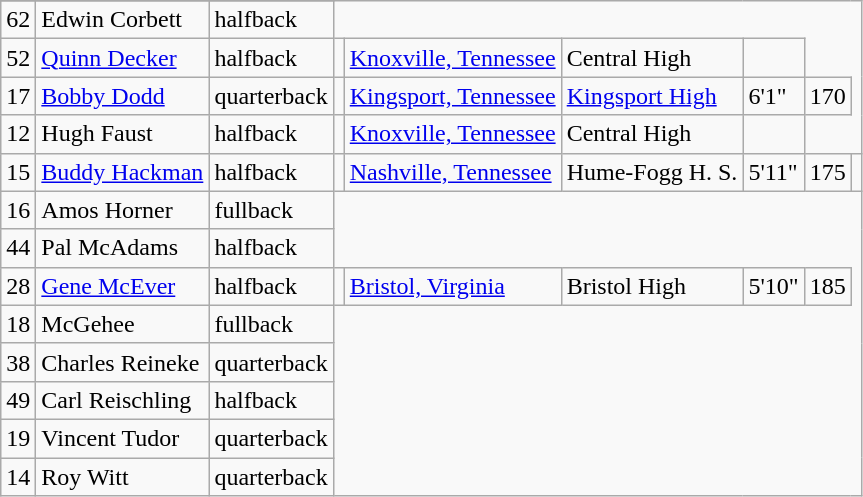<table class="wikitable">
<tr>
</tr>
<tr>
<td>62</td>
<td>Edwin Corbett</td>
<td>halfback</td>
</tr>
<tr>
<td>52</td>
<td><a href='#'>Quinn Decker</a></td>
<td>halfback</td>
<td></td>
<td><a href='#'>Knoxville, Tennessee</a></td>
<td>Central High</td>
<td></td>
</tr>
<tr>
<td>17</td>
<td><a href='#'>Bobby Dodd</a></td>
<td>quarterback</td>
<td></td>
<td><a href='#'>Kingsport, Tennessee</a></td>
<td><a href='#'>Kingsport High</a></td>
<td>6'1"</td>
<td>170</td>
</tr>
<tr>
<td>12</td>
<td>Hugh Faust</td>
<td>halfback</td>
<td></td>
<td><a href='#'>Knoxville, Tennessee</a></td>
<td>Central High</td>
<td></td>
</tr>
<tr>
<td>15</td>
<td><a href='#'>Buddy Hackman</a></td>
<td>halfback</td>
<td></td>
<td><a href='#'>Nashville, Tennessee</a></td>
<td>Hume-Fogg H. S.</td>
<td>5'11"</td>
<td>175</td>
<td></td>
</tr>
<tr>
<td>16</td>
<td>Amos Horner</td>
<td>fullback</td>
</tr>
<tr>
<td>44</td>
<td>Pal McAdams</td>
<td>halfback</td>
</tr>
<tr>
<td>28</td>
<td><a href='#'>Gene McEver</a></td>
<td>halfback</td>
<td></td>
<td><a href='#'>Bristol, Virginia</a></td>
<td>Bristol High</td>
<td>5'10"</td>
<td>185</td>
</tr>
<tr>
<td>18</td>
<td>McGehee</td>
<td>fullback</td>
</tr>
<tr>
<td>38</td>
<td>Charles Reineke</td>
<td>quarterback</td>
</tr>
<tr>
<td>49</td>
<td>Carl Reischling</td>
<td>halfback</td>
</tr>
<tr>
<td>19</td>
<td>Vincent Tudor</td>
<td>quarterback</td>
</tr>
<tr>
<td>14</td>
<td>Roy Witt</td>
<td>quarterback</td>
</tr>
</table>
